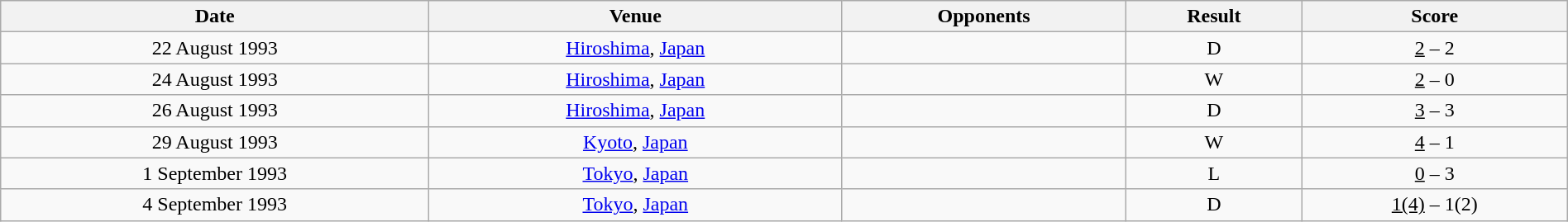<table class="wikitable"  style="text-align:center; width:100%;">
<tr>
<th>Date</th>
<th>Venue</th>
<th>Opponents</th>
<th>Result</th>
<th>Score</th>
</tr>
<tr>
<td>22 August 1993</td>
<td><a href='#'>Hiroshima</a>, <a href='#'>Japan</a></td>
<td></td>
<td>D</td>
<td><u>2</u> – 2</td>
</tr>
<tr>
<td>24 August 1993</td>
<td><a href='#'>Hiroshima</a>, <a href='#'>Japan</a></td>
<td></td>
<td>W</td>
<td><u>2</u> – 0</td>
</tr>
<tr>
<td>26 August 1993</td>
<td><a href='#'>Hiroshima</a>, <a href='#'>Japan</a></td>
<td></td>
<td>D</td>
<td><u>3</u> – 3</td>
</tr>
<tr>
<td>29 August 1993</td>
<td><a href='#'>Kyoto</a>, <a href='#'>Japan</a></td>
<td></td>
<td>W</td>
<td><u>4</u> – 1</td>
</tr>
<tr>
<td>1 September 1993</td>
<td><a href='#'>Tokyo</a>, <a href='#'>Japan</a></td>
<td></td>
<td>L</td>
<td><u>0</u> – 3</td>
</tr>
<tr>
<td>4 September 1993</td>
<td><a href='#'>Tokyo</a>, <a href='#'>Japan</a></td>
<td></td>
<td>D</td>
<td><u>1(4)</u> – 1(2)</td>
</tr>
</table>
